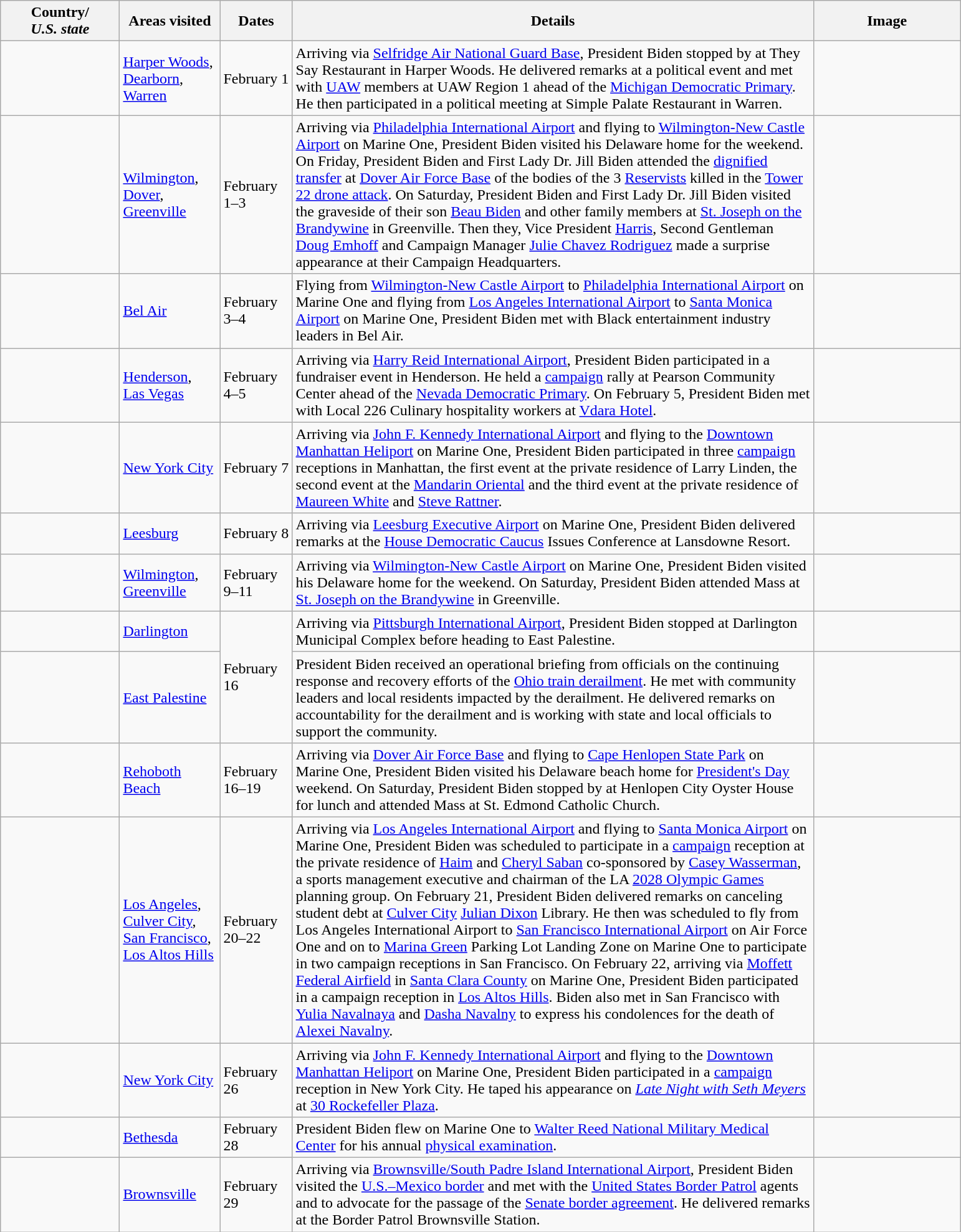<table class="wikitable" style="margin: 1em auto 1em auto">
<tr>
<th width=120>Country/<br><em>U.S. state</em></th>
<th width=100>Areas visited</th>
<th width=70>Dates</th>
<th width=550>Details</th>
<th width=150>Image</th>
</tr>
<tr>
<td></td>
<td><a href='#'>Harper Woods</a>, <a href='#'>Dearborn</a>, <a href='#'>Warren</a></td>
<td>February 1</td>
<td>Arriving via <a href='#'>Selfridge Air National Guard Base</a>, President Biden stopped by at They Say Restaurant in Harper Woods. He delivered remarks at a political event and met with <a href='#'>UAW</a> members at UAW Region 1 ahead of the <a href='#'>Michigan Democratic Primary</a>. He then participated in a political meeting at Simple Palate Restaurant in Warren.</td>
<td></td>
</tr>
<tr>
<td></td>
<td><a href='#'>Wilmington</a>, <a href='#'>Dover</a>, <a href='#'>Greenville</a></td>
<td>February 1–3</td>
<td>Arriving via <a href='#'>Philadelphia International Airport</a> and flying to <a href='#'>Wilmington-New Castle Airport</a> on Marine One, President Biden visited his Delaware home for the weekend. On Friday, President Biden and First Lady Dr. Jill Biden attended the <a href='#'>dignified transfer</a> at <a href='#'>Dover Air Force Base</a> of the bodies of the 3 <a href='#'>Reservists</a> killed in the <a href='#'>Tower 22 drone attack</a>. On Saturday, President Biden and First Lady Dr. Jill Biden visited the graveside of their son <a href='#'>Beau Biden</a> and other family members at <a href='#'>St. Joseph on the Brandywine</a> in Greenville. Then they, Vice President <a href='#'>Harris</a>, Second Gentleman <a href='#'>Doug Emhoff</a> and Campaign Manager <a href='#'>Julie Chavez Rodriguez</a> made a surprise appearance at their Campaign Headquarters.</td>
<td></td>
</tr>
<tr>
<td></td>
<td><a href='#'>Bel Air</a></td>
<td>February 3–4</td>
<td>Flying from <a href='#'>Wilmington-New Castle Airport</a> to <a href='#'>Philadelphia International Airport</a> on Marine One and flying from <a href='#'>Los Angeles International Airport</a> to <a href='#'>Santa Monica Airport</a> on Marine One, President Biden met with Black entertainment industry leaders in Bel Air.</td>
<td></td>
</tr>
<tr>
<td></td>
<td><a href='#'>Henderson</a>, <a href='#'>Las Vegas</a></td>
<td>February 4–5</td>
<td>Arriving via <a href='#'>Harry Reid International Airport</a>, President Biden participated in a fundraiser event in Henderson. He held a <a href='#'>campaign</a> rally at Pearson Community Center ahead of the <a href='#'>Nevada Democratic Primary</a>. On February 5, President Biden met with Local 226 Culinary hospitality workers at <a href='#'>Vdara Hotel</a>.</td>
<td></td>
</tr>
<tr>
<td></td>
<td><a href='#'>New York City</a></td>
<td>February 7</td>
<td>Arriving via <a href='#'>John F. Kennedy International Airport</a> and flying to the <a href='#'>Downtown Manhattan Heliport</a> on Marine One, President Biden participated in three <a href='#'>campaign</a> receptions in Manhattan, the first event at the private residence of Larry Linden, the second event at the <a href='#'>Mandarin Oriental</a> and the third event at the private residence of <a href='#'>Maureen White</a> and <a href='#'>Steve Rattner</a>.</td>
<td></td>
</tr>
<tr>
<td></td>
<td><a href='#'>Leesburg</a></td>
<td>February 8</td>
<td>Arriving via <a href='#'>Leesburg Executive Airport</a> on Marine One, President Biden delivered remarks at the <a href='#'>House Democratic Caucus</a> Issues Conference at Lansdowne Resort.</td>
<td></td>
</tr>
<tr>
<td></td>
<td><a href='#'>Wilmington</a>, <a href='#'>Greenville</a></td>
<td>February 9–11</td>
<td>Arriving via <a href='#'>Wilmington-New Castle Airport</a> on Marine One, President Biden visited his Delaware home for the weekend. On Saturday, President Biden attended Mass at <a href='#'>St. Joseph on the Brandywine</a> in Greenville.</td>
<td></td>
</tr>
<tr>
<td></td>
<td><a href='#'>Darlington</a></td>
<td rowspan="2">February 16</td>
<td>Arriving via <a href='#'>Pittsburgh International Airport</a>, President Biden stopped at Darlington Municipal Complex before heading to East Palestine.</td>
<td></td>
</tr>
<tr>
<td></td>
<td><a href='#'>East Palestine</a></td>
<td>President Biden received an operational briefing from officials on the continuing response and recovery efforts of the <a href='#'>Ohio train derailment</a>. He met with community leaders and local residents impacted by the derailment. He delivered remarks on accountability for the derailment and is working with state and local officials to support the community.</td>
<td></td>
</tr>
<tr>
<td></td>
<td><a href='#'>Rehoboth Beach</a></td>
<td>February 16–19</td>
<td>Arriving via <a href='#'>Dover Air Force Base</a> and flying to <a href='#'>Cape Henlopen State Park</a> on Marine One, President Biden visited his Delaware beach home for <a href='#'>President's Day</a> weekend. On Saturday, President Biden stopped by at Henlopen City Oyster House for lunch and attended Mass at St. Edmond Catholic Church.</td>
<td></td>
</tr>
<tr>
<td></td>
<td><a href='#'>Los Angeles</a>, <a href='#'>Culver City</a>, <a href='#'>San Francisco</a>, <a href='#'>Los Altos Hills</a></td>
<td>February 20–22</td>
<td>Arriving via <a href='#'>Los Angeles International Airport</a> and flying to <a href='#'>Santa Monica Airport</a> on Marine One, President Biden was scheduled to participate in a <a href='#'>campaign</a> reception at the private residence of <a href='#'>Haim</a> and <a href='#'>Cheryl Saban</a> co-sponsored by <a href='#'>Casey Wasserman</a>, a sports management executive and chairman of the LA <a href='#'>2028 Olympic Games</a> planning group. On February 21, President Biden delivered remarks on canceling student debt at <a href='#'>Culver City</a> <a href='#'>Julian Dixon</a> Library. He then was scheduled to fly from Los Angeles International Airport to <a href='#'>San Francisco International Airport</a> on Air Force One and on to <a href='#'>Marina Green</a> Parking Lot Landing Zone on Marine One to participate in two campaign receptions in San Francisco. On February 22, arriving via <a href='#'>Moffett Federal Airfield</a> in <a href='#'>Santa Clara County</a> on Marine One, President Biden participated in a campaign reception in <a href='#'>Los Altos Hills</a>. Biden also met in San Francisco with <a href='#'>Yulia Navalnaya</a> and <a href='#'>Dasha Navalny</a> to express his condolences for the death of <a href='#'>Alexei Navalny</a>.</td>
<td></td>
</tr>
<tr>
<td></td>
<td><a href='#'>New York City</a></td>
<td>February 26</td>
<td>Arriving via <a href='#'>John F. Kennedy International Airport</a> and flying to the <a href='#'>Downtown Manhattan Heliport</a> on Marine One, President Biden participated in a <a href='#'>campaign</a> reception in New York City. He taped his appearance on <em><a href='#'>Late Night with Seth Meyers</a></em> at <a href='#'>30 Rockefeller Plaza</a>.</td>
<td></td>
</tr>
<tr>
<td></td>
<td><a href='#'>Bethesda</a></td>
<td>February 28</td>
<td>President Biden flew on Marine One to <a href='#'>Walter Reed National Military Medical Center</a> for his annual <a href='#'>physical examination</a>.</td>
<td></td>
</tr>
<tr>
<td></td>
<td><a href='#'>Brownsville</a></td>
<td>February 29</td>
<td>Arriving via <a href='#'>Brownsville/South Padre Island International Airport</a>, President Biden visited the <a href='#'>U.S.–Mexico border</a> and met with the <a href='#'>United States Border Patrol</a> agents and to advocate for the passage of the <a href='#'>Senate border agreement</a>. He delivered remarks at the Border Patrol Brownsville Station.</td>
<td></td>
</tr>
</table>
